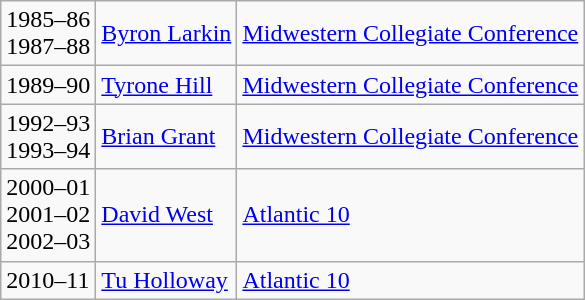<table class="wikitable">
<tr>
<td>1985–86 <br> 1987–88</td>
<td><a href='#'>Byron Larkin</a></td>
<td><a href='#'>Midwestern Collegiate Conference</a></td>
</tr>
<tr>
<td>1989–90</td>
<td><a href='#'>Tyrone Hill</a></td>
<td><a href='#'>Midwestern Collegiate Conference</a></td>
</tr>
<tr>
<td>1992–93 <br> 1993–94</td>
<td><a href='#'>Brian Grant</a></td>
<td><a href='#'>Midwestern Collegiate Conference</a></td>
</tr>
<tr>
<td>2000–01 <br> 2001–02 <br> 2002–03</td>
<td><a href='#'>David West</a></td>
<td><a href='#'>Atlantic 10</a></td>
</tr>
<tr>
<td>2010–11</td>
<td><a href='#'>Tu Holloway</a></td>
<td><a href='#'>Atlantic 10</a></td>
</tr>
</table>
